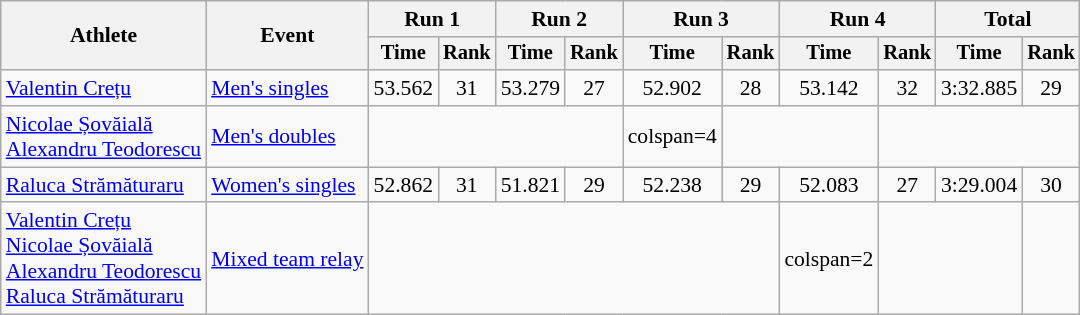<table class="wikitable" style="font-size:90%">
<tr>
<th rowspan="2">Athlete</th>
<th rowspan="2">Event</th>
<th colspan="2">Run 1</th>
<th colspan="2">Run 2</th>
<th colspan="2">Run 3</th>
<th colspan="2">Run 4</th>
<th colspan="2">Total</th>
</tr>
<tr style="font-size:95%">
<th>Time</th>
<th>Rank</th>
<th>Time</th>
<th>Rank</th>
<th>Time</th>
<th>Rank</th>
<th>Time</th>
<th>Rank</th>
<th>Time</th>
<th>Rank</th>
</tr>
<tr align=center>
<td align=left><a href='#'>Valentin Crețu</a></td>
<td align=left><a href='#'>Men's singles</a></td>
<td>53.562</td>
<td>31</td>
<td>53.279</td>
<td>27</td>
<td>52.902</td>
<td>28</td>
<td>53.142</td>
<td>32</td>
<td>3:32.885</td>
<td>29</td>
</tr>
<tr align=center>
<td align=left><a href='#'>Nicolae Șovăială</a><br><a href='#'>Alexandru Teodorescu</a></td>
<td align=left><a href='#'>Men's doubles</a></td>
<td colspan="4"></td>
<td>colspan=4 </td>
<td colspan="2"></td>
</tr>
<tr align=center>
<td align=left><a href='#'>Raluca Strămăturaru</a></td>
<td align=left><a href='#'>Women's singles</a></td>
<td>52.862</td>
<td>31</td>
<td>51.821</td>
<td>29</td>
<td>52.238</td>
<td>29</td>
<td>52.083</td>
<td>27</td>
<td>3:29.004</td>
<td>30</td>
</tr>
<tr align=center>
<td align=left><a href='#'>Valentin Crețu</a><br><a href='#'>Nicolae Șovăială</a><br><a href='#'>Alexandru Teodorescu</a><br><a href='#'>Raluca Strămăturaru</a></td>
<td align=left><a href='#'>Mixed team relay</a></td>
<td colspan=6></td>
<td>colspan=2 </td>
<td colspan="2"></td>
</tr>
</table>
